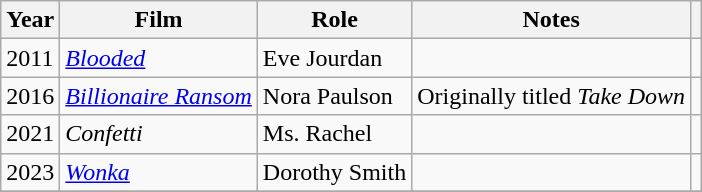<table class="wikitable sortable">
<tr>
<th>Year</th>
<th>Film</th>
<th>Role</th>
<th class="unsortable">Notes</th>
<th class="unsortable"></th>
</tr>
<tr>
<td>2011</td>
<td><em><a href='#'>Blooded</a></em></td>
<td>Eve Jourdan</td>
<td></td>
<td></td>
</tr>
<tr>
<td>2016</td>
<td><em><a href='#'>Billionaire Ransom</a></em></td>
<td>Nora Paulson</td>
<td>Originally titled <em>Take Down</em></td>
<td></td>
</tr>
<tr>
<td>2021</td>
<td><em>Confetti</em></td>
<td>Ms. Rachel</td>
<td></td>
<td></td>
</tr>
<tr>
<td>2023</td>
<td><em><a href='#'>Wonka</a></em></td>
<td>Dorothy Smith</td>
<td></td>
<td></td>
</tr>
<tr>
</tr>
</table>
